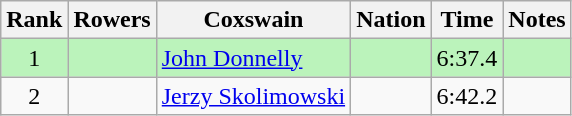<table class="wikitable sortable" style="text-align:center">
<tr>
<th>Rank</th>
<th>Rowers</th>
<th>Coxswain</th>
<th>Nation</th>
<th>Time</th>
<th>Notes</th>
</tr>
<tr bgcolor=bbf3bb>
<td>1</td>
<td align=left></td>
<td align=left><a href='#'>John Donnelly</a></td>
<td align=left></td>
<td>6:37.4</td>
<td></td>
</tr>
<tr>
<td>2</td>
<td align=left></td>
<td align=left><a href='#'>Jerzy Skolimowski</a></td>
<td align=left></td>
<td>6:42.2</td>
<td></td>
</tr>
</table>
